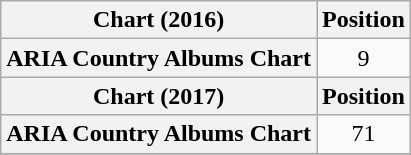<table class="wikitable sortable plainrowheaders" style="text-align:center">
<tr>
<th scope="col">Chart (2016)</th>
<th scope="col">Position</th>
</tr>
<tr>
<th scope="row">ARIA Country Albums Chart</th>
<td>9</td>
</tr>
<tr>
<th scope="col">Chart (2017)</th>
<th scope="col">Position</th>
</tr>
<tr>
<th scope="row">ARIA Country Albums Chart</th>
<td>71</td>
</tr>
<tr>
</tr>
</table>
